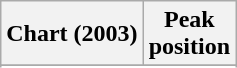<table class="wikitable sortable plainrowheaders" style="text-align:center;">
<tr>
<th scope="col">Chart (2003)</th>
<th scope="col">Peak<br>position</th>
</tr>
<tr>
</tr>
<tr>
</tr>
<tr>
</tr>
</table>
